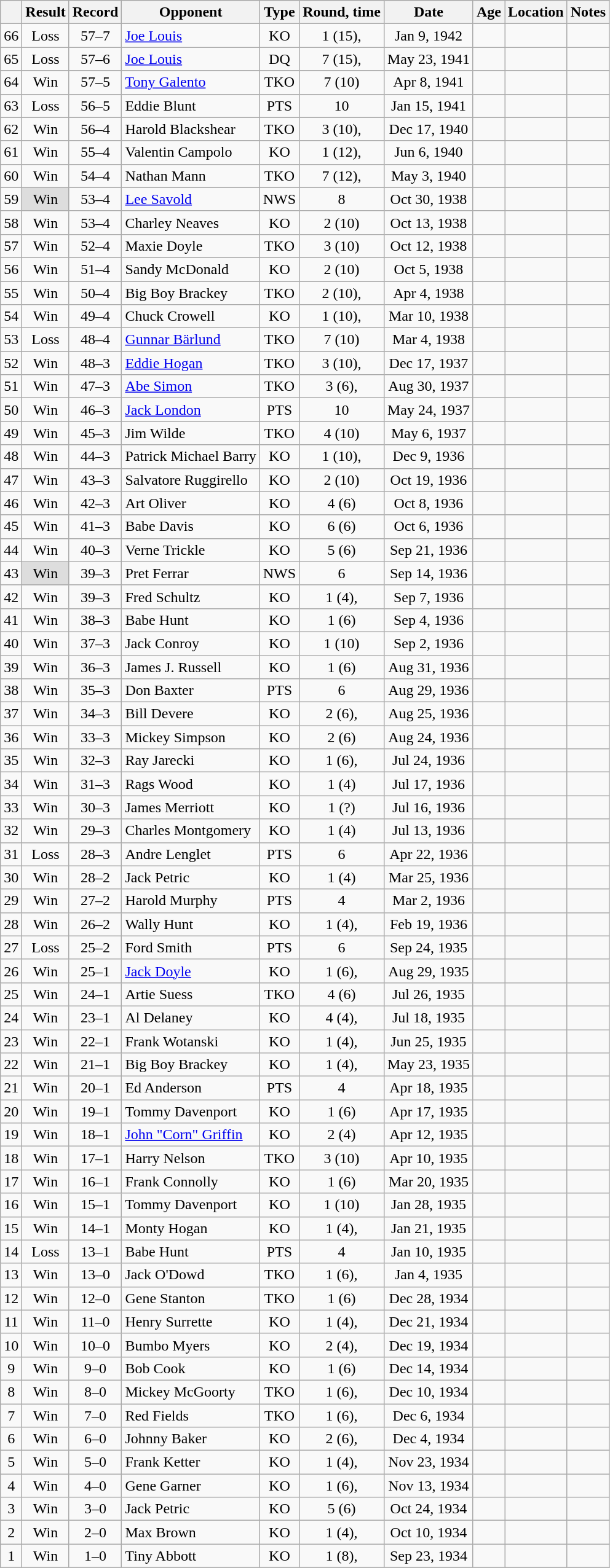<table class="wikitable mw-collapsible mw-collapsed" style="text-align:center">
<tr>
<th></th>
<th>Result</th>
<th>Record</th>
<th>Opponent</th>
<th>Type</th>
<th>Round, time</th>
<th>Date</th>
<th>Age</th>
<th>Location</th>
<th>Notes</th>
</tr>
<tr>
<td>66</td>
<td>Loss</td>
<td>57–7 </td>
<td align=left><a href='#'>Joe Louis</a></td>
<td>KO</td>
<td>1 (15), </td>
<td>Jan 9, 1942</td>
<td style="text-align:left;"></td>
<td style="text-align:left;"></td>
<td style="text-align:left;"></td>
</tr>
<tr>
<td>65</td>
<td>Loss</td>
<td>57–6 </td>
<td align=left><a href='#'>Joe Louis</a></td>
<td>DQ</td>
<td>7 (15), </td>
<td>May 23, 1941</td>
<td style="text-align:left;"></td>
<td style="text-align:left;"></td>
<td style="text-align:left;"></td>
</tr>
<tr>
<td>64</td>
<td>Win</td>
<td>57–5 </td>
<td align=left><a href='#'>Tony Galento</a></td>
<td>TKO</td>
<td>7 (10)</td>
<td>Apr 8, 1941</td>
<td style="text-align:left;"></td>
<td style="text-align:left;"></td>
<td></td>
</tr>
<tr>
<td>63</td>
<td>Loss</td>
<td>56–5 </td>
<td align=left>Eddie Blunt</td>
<td>PTS</td>
<td>10</td>
<td>Jan 15, 1941</td>
<td style="text-align:left;"></td>
<td style="text-align:left;"></td>
<td></td>
</tr>
<tr>
<td>62</td>
<td>Win</td>
<td>56–4 </td>
<td align=left>Harold Blackshear</td>
<td>TKO</td>
<td>3 (10), </td>
<td>Dec 17, 1940</td>
<td style="text-align:left;"></td>
<td style="text-align:left;"></td>
<td></td>
</tr>
<tr>
<td>61</td>
<td>Win</td>
<td>55–4 </td>
<td align=left>Valentin Campolo</td>
<td>KO</td>
<td>1 (12), </td>
<td>Jun 6, 1940</td>
<td style="text-align:left;"></td>
<td style="text-align:left;"></td>
<td></td>
</tr>
<tr>
<td>60</td>
<td>Win</td>
<td>54–4 </td>
<td align=left>Nathan Mann</td>
<td>TKO</td>
<td>7 (12), </td>
<td>May 3, 1940</td>
<td style="text-align:left;"></td>
<td style="text-align:left;"></td>
<td></td>
</tr>
<tr>
<td>59</td>
<td style="background:#DDD">Win</td>
<td>53–4 </td>
<td align=left><a href='#'>Lee Savold</a></td>
<td>NWS</td>
<td>8</td>
<td>Oct 30, 1938</td>
<td style="text-align:left;"></td>
<td style="text-align:left;"></td>
<td></td>
</tr>
<tr>
<td>58</td>
<td>Win</td>
<td>53–4 </td>
<td align=left>Charley Neaves</td>
<td>KO</td>
<td>2 (10)</td>
<td>Oct 13, 1938</td>
<td style="text-align:left;"></td>
<td style="text-align:left;"></td>
<td></td>
</tr>
<tr>
<td>57</td>
<td>Win</td>
<td>52–4 </td>
<td align=left>Maxie Doyle</td>
<td>TKO</td>
<td>3 (10)</td>
<td>Oct 12, 1938</td>
<td style="text-align:left;"></td>
<td style="text-align:left;"></td>
<td></td>
</tr>
<tr>
<td>56</td>
<td>Win</td>
<td>51–4 </td>
<td align=left>Sandy McDonald</td>
<td>KO</td>
<td>2 (10)</td>
<td>Oct 5, 1938</td>
<td style="text-align:left;"></td>
<td style="text-align:left;"></td>
<td></td>
</tr>
<tr>
<td>55</td>
<td>Win</td>
<td>50–4 </td>
<td align=left>Big Boy Brackey</td>
<td>TKO</td>
<td>2 (10), </td>
<td>Apr 4, 1938</td>
<td style="text-align:left;"></td>
<td style="text-align:left;"></td>
<td></td>
</tr>
<tr>
<td>54</td>
<td>Win</td>
<td>49–4 </td>
<td align=left>Chuck Crowell</td>
<td>KO</td>
<td>1 (10), </td>
<td>Mar 10, 1938</td>
<td style="text-align:left;"></td>
<td style="text-align:left;"></td>
<td></td>
</tr>
<tr>
<td>53</td>
<td>Loss</td>
<td>48–4 </td>
<td align=left><a href='#'>Gunnar Bärlund</a></td>
<td>TKO</td>
<td>7 (10)</td>
<td>Mar 4, 1938</td>
<td style="text-align:left;"></td>
<td style="text-align:left;"></td>
<td></td>
</tr>
<tr>
<td>52</td>
<td>Win</td>
<td>48–3 </td>
<td align=left><a href='#'>Eddie Hogan</a></td>
<td>TKO</td>
<td>3 (10), </td>
<td>Dec 17, 1937</td>
<td style="text-align:left;"></td>
<td style="text-align:left;"></td>
<td></td>
</tr>
<tr>
<td>51</td>
<td>Win</td>
<td>47–3 </td>
<td align=left><a href='#'>Abe Simon</a></td>
<td>TKO</td>
<td>3 (6), </td>
<td>Aug 30, 1937</td>
<td style="text-align:left;"></td>
<td style="text-align:left;"></td>
<td></td>
</tr>
<tr>
<td>50</td>
<td>Win</td>
<td>46–3 </td>
<td align=left><a href='#'>Jack London</a></td>
<td>PTS</td>
<td>10</td>
<td>May 24, 1937</td>
<td style="text-align:left;"></td>
<td style="text-align:left;"></td>
<td></td>
</tr>
<tr>
<td>49</td>
<td>Win</td>
<td>45–3 </td>
<td align=left>Jim Wilde</td>
<td>TKO</td>
<td>4 (10)</td>
<td>May 6, 1937</td>
<td style="text-align:left;"></td>
<td style="text-align:left;"></td>
<td></td>
</tr>
<tr>
<td>48</td>
<td>Win</td>
<td>44–3 </td>
<td align=left>Patrick Michael Barry</td>
<td>KO</td>
<td>1 (10), </td>
<td>Dec 9, 1936</td>
<td style="text-align:left;"></td>
<td style="text-align:left;"></td>
<td></td>
</tr>
<tr>
<td>47</td>
<td>Win</td>
<td>43–3 </td>
<td align=left>Salvatore Ruggirello</td>
<td>KO</td>
<td>2 (10)</td>
<td>Oct 19, 1936</td>
<td style="text-align:left;"></td>
<td style="text-align:left;"></td>
<td></td>
</tr>
<tr>
<td>46</td>
<td>Win</td>
<td>42–3 </td>
<td align=left>Art Oliver</td>
<td>KO</td>
<td>4 (6)</td>
<td>Oct 8, 1936</td>
<td style="text-align:left;"></td>
<td style="text-align:left;"></td>
<td></td>
</tr>
<tr>
<td>45</td>
<td>Win</td>
<td>41–3 </td>
<td align=left>Babe Davis</td>
<td>KO</td>
<td>6 (6)</td>
<td>Oct 6, 1936</td>
<td style="text-align:left;"></td>
<td style="text-align:left;"></td>
<td></td>
</tr>
<tr>
<td>44</td>
<td>Win</td>
<td>40–3 </td>
<td align=left>Verne Trickle</td>
<td>KO</td>
<td>5 (6)</td>
<td>Sep 21, 1936</td>
<td style="text-align:left;"></td>
<td style="text-align:left;"></td>
<td></td>
</tr>
<tr>
<td>43</td>
<td style="background:#DDD">Win</td>
<td>39–3 </td>
<td align=left>Pret Ferrar</td>
<td>NWS</td>
<td>6</td>
<td>Sep 14, 1936</td>
<td style="text-align:left;"></td>
<td style="text-align:left;"></td>
<td></td>
</tr>
<tr>
<td>42</td>
<td>Win</td>
<td>39–3</td>
<td align=left>Fred Schultz</td>
<td>KO</td>
<td>1 (4), </td>
<td>Sep 7, 1936</td>
<td style="text-align:left;"></td>
<td style="text-align:left;"></td>
<td></td>
</tr>
<tr>
<td>41</td>
<td>Win</td>
<td>38–3</td>
<td align=left>Babe Hunt</td>
<td>KO</td>
<td>1 (6)</td>
<td>Sep 4, 1936</td>
<td style="text-align:left;"></td>
<td style="text-align:left;"></td>
<td></td>
</tr>
<tr>
<td>40</td>
<td>Win</td>
<td>37–3</td>
<td align=left>Jack Conroy</td>
<td>KO</td>
<td>1 (10)</td>
<td>Sep 2, 1936</td>
<td style="text-align:left;"></td>
<td style="text-align:left;"></td>
<td></td>
</tr>
<tr>
<td>39</td>
<td>Win</td>
<td>36–3</td>
<td align=left>James J. Russell</td>
<td>KO</td>
<td>1 (6)</td>
<td>Aug 31, 1936</td>
<td style="text-align:left;"></td>
<td style="text-align:left;"></td>
<td></td>
</tr>
<tr>
<td>38</td>
<td>Win</td>
<td>35–3</td>
<td align=left>Don Baxter</td>
<td>PTS</td>
<td>6</td>
<td>Aug 29, 1936</td>
<td style="text-align:left;"></td>
<td style="text-align:left;"></td>
<td></td>
</tr>
<tr>
<td>37</td>
<td>Win</td>
<td>34–3</td>
<td align=left>Bill Devere</td>
<td>KO</td>
<td>2 (6), </td>
<td>Aug 25, 1936</td>
<td style="text-align:left;"></td>
<td style="text-align:left;"></td>
<td></td>
</tr>
<tr>
<td>36</td>
<td>Win</td>
<td>33–3</td>
<td align=left>Mickey Simpson</td>
<td>KO</td>
<td>2 (6)</td>
<td>Aug 24, 1936</td>
<td style="text-align:left;"></td>
<td style="text-align:left;"></td>
<td></td>
</tr>
<tr>
<td>35</td>
<td>Win</td>
<td>32–3</td>
<td align=left>Ray Jarecki</td>
<td>KO</td>
<td>1 (6), </td>
<td>Jul 24, 1936</td>
<td style="text-align:left;"></td>
<td style="text-align:left;"></td>
<td></td>
</tr>
<tr>
<td>34</td>
<td>Win</td>
<td>31–3</td>
<td align=left>Rags Wood</td>
<td>KO</td>
<td>1 (4)</td>
<td>Jul 17, 1936</td>
<td style="text-align:left;"></td>
<td style="text-align:left;"></td>
<td></td>
</tr>
<tr>
<td>33</td>
<td>Win</td>
<td>30–3</td>
<td align=left>James Merriott</td>
<td>KO</td>
<td>1 (?)</td>
<td>Jul 16, 1936</td>
<td style="text-align:left;"></td>
<td style="text-align:left;"></td>
<td></td>
</tr>
<tr>
<td>32</td>
<td>Win</td>
<td>29–3</td>
<td align=left>Charles Montgomery</td>
<td>KO</td>
<td>1 (4)</td>
<td>Jul 13, 1936</td>
<td style="text-align:left;"></td>
<td style="text-align:left;"></td>
<td></td>
</tr>
<tr>
<td>31</td>
<td>Loss</td>
<td>28–3</td>
<td align=left>Andre Lenglet</td>
<td>PTS</td>
<td>6</td>
<td>Apr 22, 1936</td>
<td style="text-align:left;"></td>
<td style="text-align:left;"></td>
<td></td>
</tr>
<tr>
<td>30</td>
<td>Win</td>
<td>28–2</td>
<td align=left>Jack Petric</td>
<td>KO</td>
<td>1 (4)</td>
<td>Mar 25, 1936</td>
<td style="text-align:left;"></td>
<td style="text-align:left;"></td>
<td></td>
</tr>
<tr>
<td>29</td>
<td>Win</td>
<td>27–2</td>
<td align=left>Harold Murphy</td>
<td>PTS</td>
<td>4</td>
<td>Mar 2, 1936</td>
<td style="text-align:left;"></td>
<td style="text-align:left;"></td>
<td></td>
</tr>
<tr>
<td>28</td>
<td>Win</td>
<td>26–2</td>
<td align=left>Wally Hunt</td>
<td>KO</td>
<td>1 (4), </td>
<td>Feb 19, 1936</td>
<td style="text-align:left;"></td>
<td style="text-align:left;"></td>
<td></td>
</tr>
<tr>
<td>27</td>
<td>Loss</td>
<td>25–2</td>
<td align=left>Ford Smith</td>
<td>PTS</td>
<td>6</td>
<td>Sep 24, 1935</td>
<td style="text-align:left;"></td>
<td style="text-align:left;"></td>
<td></td>
</tr>
<tr>
<td>26</td>
<td>Win</td>
<td>25–1</td>
<td align=left><a href='#'>Jack Doyle</a></td>
<td>KO</td>
<td>1 (6), </td>
<td>Aug 29, 1935</td>
<td style="text-align:left;"></td>
<td style="text-align:left;"></td>
<td></td>
</tr>
<tr>
<td>25</td>
<td>Win</td>
<td>24–1</td>
<td align=left>Artie Suess</td>
<td>TKO</td>
<td>4 (6)</td>
<td>Jul 26, 1935</td>
<td style="text-align:left;"></td>
<td style="text-align:left;"></td>
<td></td>
</tr>
<tr>
<td>24</td>
<td>Win</td>
<td>23–1</td>
<td align=left>Al Delaney</td>
<td>KO</td>
<td>4 (4), </td>
<td>Jul 18, 1935</td>
<td style="text-align:left;"></td>
<td style="text-align:left;"></td>
<td></td>
</tr>
<tr>
<td>23</td>
<td>Win</td>
<td>22–1</td>
<td align=left>Frank Wotanski</td>
<td>KO</td>
<td>1 (4), </td>
<td>Jun 25, 1935</td>
<td style="text-align:left;"></td>
<td style="text-align:left;"></td>
<td></td>
</tr>
<tr>
<td>22</td>
<td>Win</td>
<td>21–1</td>
<td align=left>Big Boy Brackey</td>
<td>KO</td>
<td>1 (4), </td>
<td>May 23, 1935</td>
<td style="text-align:left;"></td>
<td style="text-align:left;"></td>
<td></td>
</tr>
<tr>
<td>21</td>
<td>Win</td>
<td>20–1</td>
<td align=left>Ed Anderson</td>
<td>PTS</td>
<td>4</td>
<td>Apr 18, 1935</td>
<td style="text-align:left;"></td>
<td style="text-align:left;"></td>
<td></td>
</tr>
<tr>
<td>20</td>
<td>Win</td>
<td>19–1</td>
<td align=left>Tommy Davenport</td>
<td>KO</td>
<td>1 (6)</td>
<td>Apr 17, 1935</td>
<td style="text-align:left;"></td>
<td style="text-align:left;"></td>
<td></td>
</tr>
<tr>
<td>19</td>
<td>Win</td>
<td>18–1</td>
<td align=left><a href='#'>John "Corn" Griffin</a></td>
<td>KO</td>
<td>2 (4)</td>
<td>Apr 12, 1935</td>
<td style="text-align:left;"></td>
<td style="text-align:left;"></td>
<td></td>
</tr>
<tr>
<td>18</td>
<td>Win</td>
<td>17–1</td>
<td align=left>Harry Nelson</td>
<td>TKO</td>
<td>3 (10)</td>
<td>Apr 10, 1935</td>
<td style="text-align:left;"></td>
<td style="text-align:left;"></td>
<td></td>
</tr>
<tr>
<td>17</td>
<td>Win</td>
<td>16–1</td>
<td align=left>Frank Connolly</td>
<td>KO</td>
<td>1 (6)</td>
<td>Mar 20, 1935</td>
<td style="text-align:left;"></td>
<td style="text-align:left;"></td>
<td></td>
</tr>
<tr>
<td>16</td>
<td>Win</td>
<td>15–1</td>
<td align=left>Tommy Davenport</td>
<td>KO</td>
<td>1 (10)</td>
<td>Jan 28, 1935</td>
<td style="text-align:left;"></td>
<td style="text-align:left;"></td>
<td></td>
</tr>
<tr>
<td>15</td>
<td>Win</td>
<td>14–1</td>
<td align=left>Monty Hogan</td>
<td>KO</td>
<td>1 (4), </td>
<td>Jan 21, 1935</td>
<td style="text-align:left;"></td>
<td style="text-align:left;"></td>
<td></td>
</tr>
<tr>
<td>14</td>
<td>Loss</td>
<td>13–1</td>
<td align=left>Babe Hunt</td>
<td>PTS</td>
<td>4</td>
<td>Jan 10, 1935</td>
<td style="text-align:left;"></td>
<td style="text-align:left;"></td>
<td></td>
</tr>
<tr>
<td>13</td>
<td>Win</td>
<td>13–0</td>
<td align=left>Jack O'Dowd</td>
<td>TKO</td>
<td>1 (6), </td>
<td>Jan 4, 1935</td>
<td style="text-align:left;"></td>
<td style="text-align:left;"></td>
<td></td>
</tr>
<tr>
<td>12</td>
<td>Win</td>
<td>12–0</td>
<td align=left>Gene Stanton</td>
<td>TKO</td>
<td>1 (6)</td>
<td>Dec 28, 1934</td>
<td style="text-align:left;"></td>
<td style="text-align:left;"></td>
<td></td>
</tr>
<tr>
<td>11</td>
<td>Win</td>
<td>11–0</td>
<td align=left>Henry Surrette</td>
<td>KO</td>
<td>1 (4), </td>
<td>Dec 21, 1934</td>
<td style="text-align:left;"></td>
<td style="text-align:left;"></td>
<td></td>
</tr>
<tr>
<td>10</td>
<td>Win</td>
<td>10–0</td>
<td align=left>Bumbo Myers</td>
<td>KO</td>
<td>2 (4), </td>
<td>Dec 19, 1934</td>
<td style="text-align:left;"></td>
<td style="text-align:left;"></td>
<td></td>
</tr>
<tr>
<td>9</td>
<td>Win</td>
<td>9–0</td>
<td align=left>Bob Cook</td>
<td>KO</td>
<td>1 (6)</td>
<td>Dec 14, 1934</td>
<td style="text-align:left;"></td>
<td style="text-align:left;"></td>
<td></td>
</tr>
<tr>
<td>8</td>
<td>Win</td>
<td>8–0</td>
<td align=left>Mickey McGoorty</td>
<td>TKO</td>
<td>1 (6), </td>
<td>Dec 10, 1934</td>
<td style="text-align:left;"></td>
<td style="text-align:left;"></td>
<td></td>
</tr>
<tr>
<td>7</td>
<td>Win</td>
<td>7–0</td>
<td align=left>Red Fields</td>
<td>TKO</td>
<td>1 (6), </td>
<td>Dec 6, 1934</td>
<td style="text-align:left;"></td>
<td style="text-align:left;"></td>
<td></td>
</tr>
<tr>
<td>6</td>
<td>Win</td>
<td>6–0</td>
<td align=left>Johnny Baker</td>
<td>KO</td>
<td>2 (6), </td>
<td>Dec 4, 1934</td>
<td style="text-align:left;"></td>
<td style="text-align:left;"></td>
<td></td>
</tr>
<tr>
<td>5</td>
<td>Win</td>
<td>5–0</td>
<td align=left>Frank Ketter</td>
<td>KO</td>
<td>1 (4), </td>
<td>Nov 23, 1934</td>
<td style="text-align:left;"></td>
<td style="text-align:left;"></td>
<td></td>
</tr>
<tr>
<td>4</td>
<td>Win</td>
<td>4–0</td>
<td align=left>Gene Garner</td>
<td>KO</td>
<td>1 (6), </td>
<td>Nov 13, 1934</td>
<td style="text-align:left;"></td>
<td style="text-align:left;"></td>
<td></td>
</tr>
<tr>
<td>3</td>
<td>Win</td>
<td>3–0</td>
<td align=left>Jack Petric</td>
<td>KO</td>
<td>5 (6)</td>
<td>Oct 24, 1934</td>
<td style="text-align:left;"></td>
<td style="text-align:left;"></td>
<td></td>
</tr>
<tr>
<td>2</td>
<td>Win</td>
<td>2–0</td>
<td align=left>Max Brown</td>
<td>KO</td>
<td>1 (4), </td>
<td>Oct 10, 1934</td>
<td style="text-align:left;"></td>
<td style="text-align:left;"></td>
<td></td>
</tr>
<tr>
<td>1</td>
<td>Win</td>
<td>1–0</td>
<td align=left>Tiny Abbott</td>
<td>KO</td>
<td>1 (8), </td>
<td>Sep 23, 1934</td>
<td style="text-align:left;"></td>
<td style="text-align:left;"></td>
<td></td>
</tr>
<tr>
</tr>
</table>
